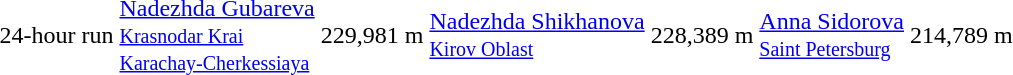<table>
<tr>
<td>24-hour run</td>
<td><a href='#'>Nadezhda Gubareva</a> <br> <small><a href='#'>Krasnodar Krai</a></small> <br> <small><a href='#'>Karachay-Cherkessiaya</a></small></td>
<td>229,981 m</td>
<td><a href='#'>Nadezhda Shikhanova</a> <br> <small><a href='#'>Kirov Oblast</a></small></td>
<td>228,389 m</td>
<td><a href='#'>Anna Sidorova</a> <br> <small><a href='#'>Saint Petersburg</a></small></td>
<td>214,789 m</td>
</tr>
</table>
